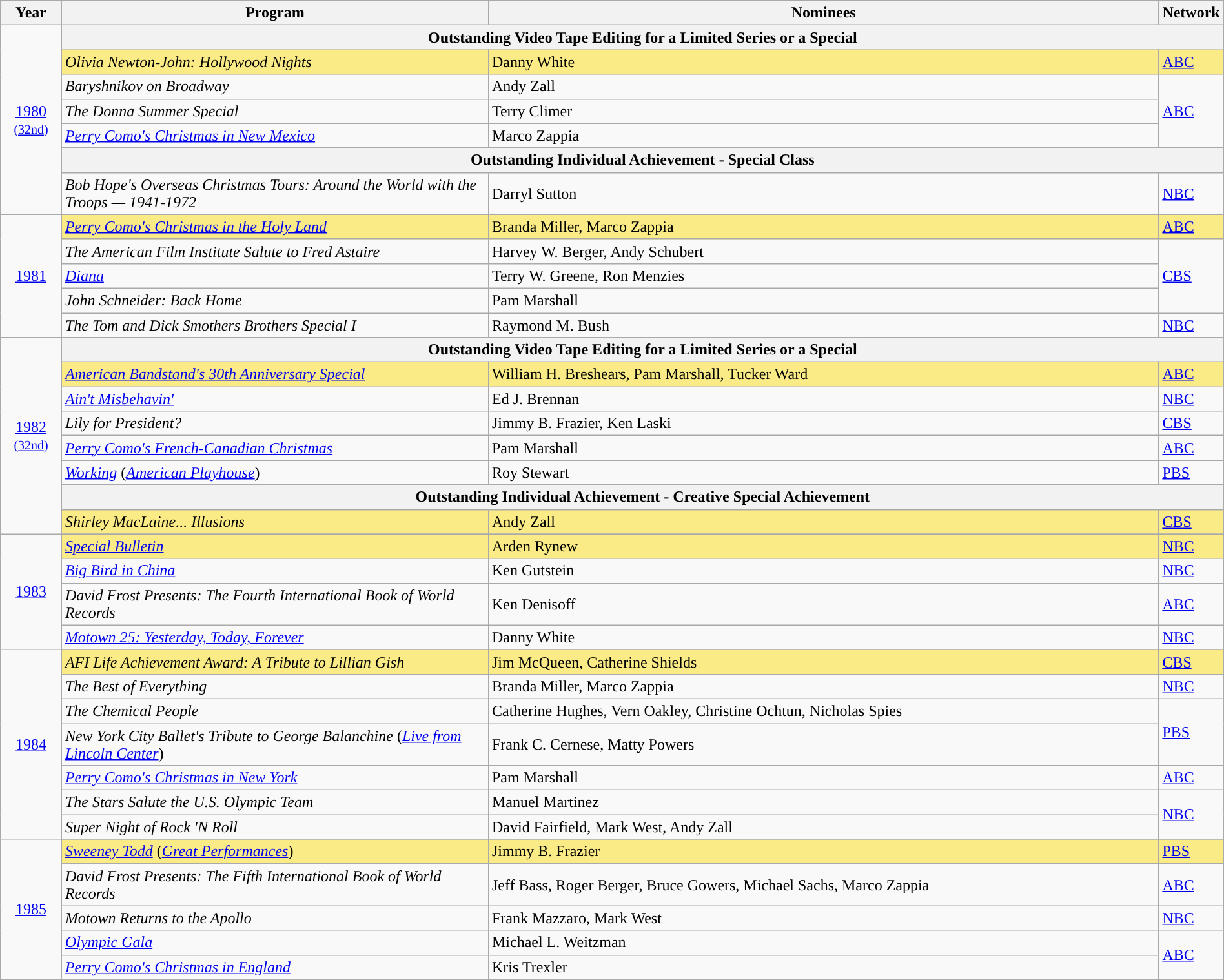<table class="wikitable" style="width:100%">
<tr style="background:#bebebe;">
<th style="width:5%;">Year</th>
<th style="width:35%;">Program</th>
<th style="width:55%;">Nominees</th>
<th style="width:5%;">Network</th>
</tr>
<tr>
<td rowspan=7 style="text-align:center"><a href='#'>1980</a><br><small><a href='#'>(32nd)</a></small></td>
<th colspan="4">Outstanding Video Tape Editing for a Limited Series or a Special</th>
</tr>
<tr style="background:#FAEB86;">
<td><em>Olivia Newton-John: Hollywood Nights</em></td>
<td>Danny White</td>
<td><a href='#'>ABC</a></td>
</tr>
<tr>
<td><em>Baryshnikov on Broadway</em></td>
<td>Andy Zall</td>
<td rowspan=3><a href='#'>ABC</a></td>
</tr>
<tr>
<td><em>The Donna Summer Special</em></td>
<td>Terry Climer</td>
</tr>
<tr>
<td><em><a href='#'>Perry Como's Christmas in New Mexico</a></em></td>
<td>Marco Zappia</td>
</tr>
<tr>
<th colspan="4">Outstanding Individual Achievement - Special Class</th>
</tr>
<tr>
<td><em>Bob Hope's Overseas Christmas Tours: Around the World with the Troops — 1941-1972</em></td>
<td>Darryl Sutton</td>
<td><a href='#'>NBC</a></td>
</tr>
<tr>
<td rowspan=6 style="text-align:center;"><a href='#'>1981</a><br></td>
</tr>
<tr style="background:#FAEB86;">
<td><em><a href='#'>Perry Como's Christmas in the Holy Land</a></em></td>
<td>Branda Miller, Marco Zappia</td>
<td><a href='#'>ABC</a></td>
</tr>
<tr>
<td><em>The American Film Institute Salute to Fred Astaire</em></td>
<td>Harvey W. Berger, Andy Schubert</td>
<td rowspan=3><a href='#'>CBS</a></td>
</tr>
<tr>
<td><em><a href='#'>Diana</a></em></td>
<td>Terry W. Greene, Ron Menzies</td>
</tr>
<tr>
<td><em>John Schneider: Back Home</em></td>
<td>Pam Marshall</td>
</tr>
<tr>
<td><em>The Tom and Dick Smothers Brothers Special I</em></td>
<td>Raymond M. Bush</td>
<td><a href='#'>NBC</a></td>
</tr>
<tr>
<td rowspan=8 style="text-align:center"><a href='#'>1982</a><br><small><a href='#'>(32nd)</a></small></td>
<th colspan="4">Outstanding Video Tape Editing for a Limited Series or a Special</th>
</tr>
<tr style="background:#FAEB86;">
<td><em><a href='#'>American Bandstand's 30th Anniversary Special</a></em></td>
<td>William H. Breshears, Pam Marshall, Tucker Ward</td>
<td><a href='#'>ABC</a></td>
</tr>
<tr>
<td><em><a href='#'>Ain't Misbehavin'</a></em></td>
<td>Ed J. Brennan</td>
<td><a href='#'>NBC</a></td>
</tr>
<tr>
<td><em>Lily for President?</em></td>
<td>Jimmy B. Frazier, Ken Laski</td>
<td><a href='#'>CBS</a></td>
</tr>
<tr>
<td><em><a href='#'>Perry Como's French-Canadian Christmas</a></em></td>
<td>Pam Marshall</td>
<td><a href='#'>ABC</a></td>
</tr>
<tr>
<td><em><a href='#'>Working</a></em> (<em><a href='#'>American Playhouse</a></em>)</td>
<td>Roy Stewart</td>
<td><a href='#'>PBS</a></td>
</tr>
<tr>
<th colspan="4">Outstanding Individual Achievement - Creative Special Achievement</th>
</tr>
<tr style="background:#FAEB86;">
<td><em>Shirley MacLaine... Illusions</em></td>
<td>Andy Zall</td>
<td><a href='#'>CBS</a></td>
</tr>
<tr>
<td rowspan=5 style="text-align:center;"><a href='#'>1983</a><br></td>
</tr>
<tr style="background:#FAEB86;">
<td><em><a href='#'>Special Bulletin</a></em></td>
<td>Arden Rynew</td>
<td><a href='#'>NBC</a></td>
</tr>
<tr>
<td><em><a href='#'>Big Bird in China</a></em></td>
<td>Ken Gutstein</td>
<td><a href='#'>NBC</a></td>
</tr>
<tr>
<td><em>David Frost Presents: The Fourth International Book of World Records</em></td>
<td>Ken Denisoff</td>
<td><a href='#'>ABC</a></td>
</tr>
<tr>
<td><em><a href='#'>Motown 25: Yesterday, Today, Forever</a></em></td>
<td>Danny White</td>
<td><a href='#'>NBC</a></td>
</tr>
<tr>
<td rowspan=8 style="text-align:center;"><a href='#'>1984</a><br></td>
</tr>
<tr style="background:#FAEB86;">
<td><em>AFI Life Achievement Award: A Tribute to Lillian Gish</em></td>
<td>Jim McQueen, Catherine Shields</td>
<td><a href='#'>CBS</a></td>
</tr>
<tr>
<td><em>The Best of Everything</em></td>
<td>Branda Miller, Marco Zappia</td>
<td><a href='#'>NBC</a></td>
</tr>
<tr>
<td><em>The Chemical People</em></td>
<td>Catherine Hughes, Vern Oakley, Christine Ochtun, Nicholas Spies</td>
<td rowspan=2><a href='#'>PBS</a></td>
</tr>
<tr>
<td><em>New York City Ballet's Tribute to George Balanchine</em> (<em><a href='#'>Live from Lincoln Center</a></em>)</td>
<td>Frank C. Cernese, Matty Powers</td>
</tr>
<tr>
<td><em><a href='#'>Perry Como's Christmas in New York</a></em></td>
<td>Pam Marshall</td>
<td><a href='#'>ABC</a></td>
</tr>
<tr>
<td><em>The Stars Salute the U.S. Olympic Team</em></td>
<td>Manuel Martinez</td>
<td rowspan=2><a href='#'>NBC</a></td>
</tr>
<tr>
<td><em>Super Night of Rock 'N Roll</em></td>
<td>David Fairfield, Mark West, Andy Zall</td>
</tr>
<tr>
<td rowspan=6 style="text-align:center;"><a href='#'>1985</a><br></td>
</tr>
<tr style="background:#FAEB86;">
<td><em><a href='#'>Sweeney Todd</a></em> (<em><a href='#'>Great Performances</a></em>)</td>
<td>Jimmy B. Frazier</td>
<td><a href='#'>PBS</a></td>
</tr>
<tr>
<td><em>David Frost Presents: The Fifth International Book of World Records</em></td>
<td>Jeff Bass, Roger Berger, Bruce Gowers, Michael Sachs, Marco Zappia</td>
<td><a href='#'>ABC</a></td>
</tr>
<tr>
<td><em>Motown Returns to the Apollo</em></td>
<td>Frank Mazzaro, Mark West</td>
<td><a href='#'>NBC</a></td>
</tr>
<tr>
<td><em><a href='#'>Olympic Gala</a></em></td>
<td>Michael L. Weitzman</td>
<td rowspan=2><a href='#'>ABC</a></td>
</tr>
<tr>
<td><em><a href='#'>Perry Como's Christmas in England</a></em></td>
<td>Kris Trexler</td>
</tr>
<tr>
</tr>
</table>
